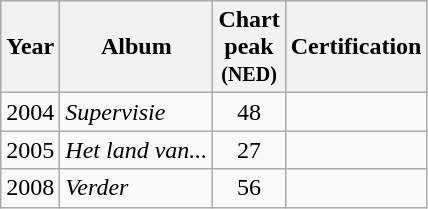<table class="wikitable">
<tr>
<th>Year</th>
<th>Album</th>
<th>Chart <br>peak<br><small>(NED)<br></small></th>
<th>Certification</th>
</tr>
<tr>
<td>2004</td>
<td><em>Supervisie</em></td>
<td style="text-align:center;">48</td>
<td></td>
</tr>
<tr>
<td>2005</td>
<td><em>Het land van...</em></td>
<td style="text-align:center;">27</td>
<td></td>
</tr>
<tr>
<td>2008</td>
<td><em>Verder</em></td>
<td style="text-align:center;">56</td>
<td></td>
</tr>
</table>
